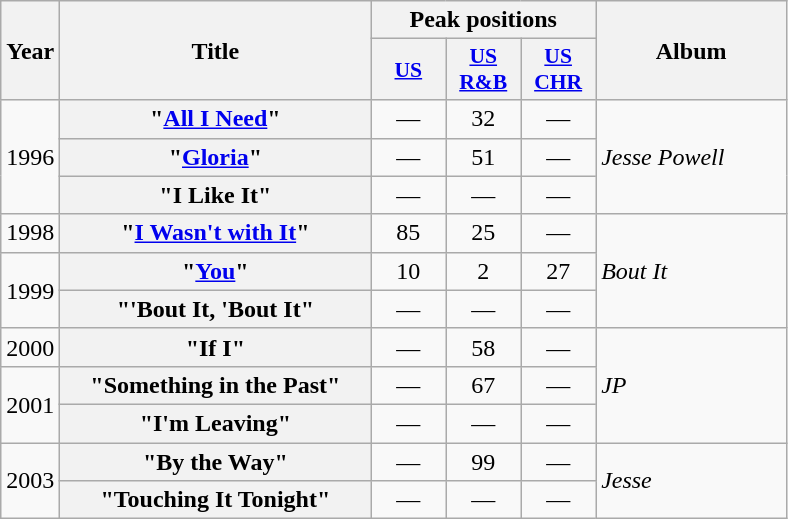<table class="wikitable plainrowheaders" style="text-align:center;">
<tr>
<th align="center" rowspan="2" width="10">Year</th>
<th align="center" rowspan="2" width="200">Title</th>
<th align="center" colspan="3" width="20">Peak positions</th>
<th align="center" rowspan="2" width="120">Album</th>
</tr>
<tr>
<th scope="col" style="width:3em;font-size:90%;"><a href='#'>US</a></th>
<th scope="col" style="width:3em;font-size:90%;"><a href='#'>US<br>R&B</a></th>
<th scope="col" style="width:3em;font-size:90%;"><a href='#'>US<br>CHR</a></th>
</tr>
<tr>
<td align=left valign=center rowspan=3>1996</td>
<th scope="row">"<a href='#'>All I Need</a>"</th>
<td align=center valign=center>—</td>
<td align=center valign=center>32</td>
<td align=center valign=center>—</td>
<td align=left valign=center rowspan=3><em>Jesse Powell</em></td>
</tr>
<tr>
<th scope="row">"<a href='#'>Gloria</a>"</th>
<td align=center valign=center>—</td>
<td align=center valign=center>51</td>
<td align=center valign=center>—</td>
</tr>
<tr>
<th scope="row">"I Like It"</th>
<td align=center valign=center>—</td>
<td align=center valign=center>—</td>
<td align=center valign=center>—</td>
</tr>
<tr>
<td align=left valign=center>1998</td>
<th scope="row">"<a href='#'>I Wasn't with It</a>"</th>
<td align=center valign=center>85</td>
<td align=center valign=center>25</td>
<td align=center valign=center>—</td>
<td align=left valign=center rowspan=3><em>Bout It</em></td>
</tr>
<tr>
<td align=left valign=center rowspan=2>1999</td>
<th scope="row">"<a href='#'>You</a>"</th>
<td align=center valign=center>10</td>
<td align=center valign=center>2</td>
<td align=center valign=center>27</td>
</tr>
<tr>
<th scope="row">"'Bout It, 'Bout It"</th>
<td align=center valign=center>—</td>
<td align=center valign=center>—</td>
<td align=center valign=center>—</td>
</tr>
<tr>
<td align=left valign=center>2000</td>
<th scope="row">"If I"</th>
<td align=center valign=center>—</td>
<td align=center valign=center>58</td>
<td align=center valign=center>—</td>
<td align=left valign=center rowspan=3><em>JP</em></td>
</tr>
<tr>
<td align=left valign=center rowspan=2>2001</td>
<th scope="row">"Something in the Past"</th>
<td align=center valign=center>—</td>
<td align=center valign=center>67</td>
<td align=center valign=center>—</td>
</tr>
<tr>
<th scope="row">"I'm Leaving"</th>
<td align=center valign=center>—</td>
<td align=center valign=center>—</td>
<td align=center valign=center>—</td>
</tr>
<tr>
<td align=left valign=center rowspan=2>2003</td>
<th scope="row">"By the Way"</th>
<td align=center valign=center>—</td>
<td align=center valign=center>99</td>
<td align=center valign=center>—</td>
<td align=left valign=center rowspan=2><em>Jesse</em></td>
</tr>
<tr>
<th scope="row">"Touching It Tonight"</th>
<td align=center valign=center>—</td>
<td align=center valign=center>—</td>
<td align=center valign=center>—</td>
</tr>
</table>
